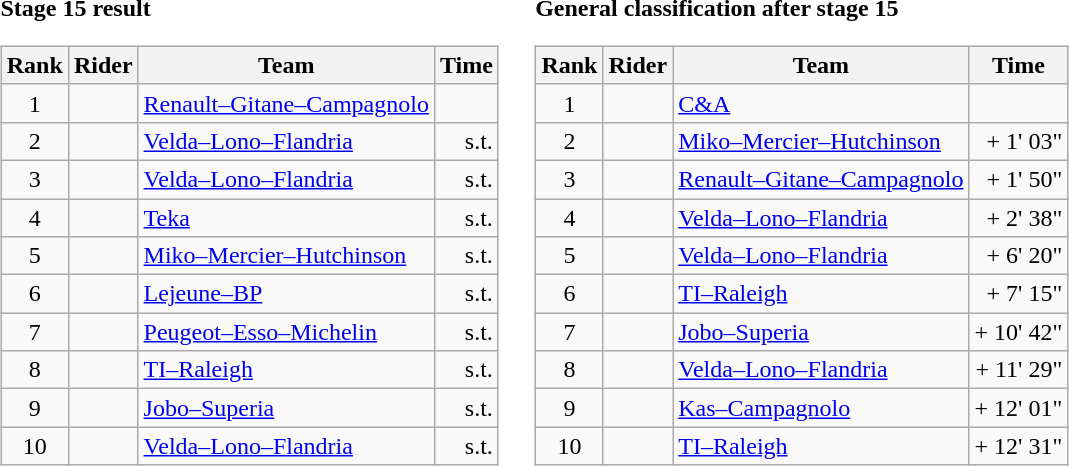<table>
<tr>
<td><strong>Stage 15 result</strong><br><table class="wikitable">
<tr>
<th scope="col">Rank</th>
<th scope="col">Rider</th>
<th scope="col">Team</th>
<th scope="col">Time</th>
</tr>
<tr>
<td style="text-align:center;">1</td>
<td></td>
<td><a href='#'>Renault–Gitane–Campagnolo</a></td>
<td style="text-align:right;"></td>
</tr>
<tr>
<td style="text-align:center;">2</td>
<td></td>
<td><a href='#'>Velda–Lono–Flandria</a></td>
<td style="text-align:right;">s.t.</td>
</tr>
<tr>
<td style="text-align:center;">3</td>
<td></td>
<td><a href='#'>Velda–Lono–Flandria</a></td>
<td style="text-align:right;">s.t.</td>
</tr>
<tr>
<td style="text-align:center;">4</td>
<td></td>
<td><a href='#'>Teka</a></td>
<td style="text-align:right;">s.t.</td>
</tr>
<tr>
<td style="text-align:center;">5</td>
<td></td>
<td><a href='#'>Miko–Mercier–Hutchinson</a></td>
<td style="text-align:right;">s.t.</td>
</tr>
<tr>
<td style="text-align:center;">6</td>
<td></td>
<td><a href='#'>Lejeune–BP</a></td>
<td style="text-align:right;">s.t.</td>
</tr>
<tr>
<td style="text-align:center;">7</td>
<td></td>
<td><a href='#'>Peugeot–Esso–Michelin</a></td>
<td style="text-align:right;">s.t.</td>
</tr>
<tr>
<td style="text-align:center;">8</td>
<td></td>
<td><a href='#'>TI–Raleigh</a></td>
<td style="text-align:right;">s.t.</td>
</tr>
<tr>
<td style="text-align:center;">9</td>
<td></td>
<td><a href='#'>Jobo–Superia</a></td>
<td style="text-align:right;">s.t.</td>
</tr>
<tr>
<td style="text-align:center;">10</td>
<td></td>
<td><a href='#'>Velda–Lono–Flandria</a></td>
<td style="text-align:right;">s.t.</td>
</tr>
</table>
</td>
<td></td>
<td><strong>General classification after stage 15</strong><br><table class="wikitable">
<tr>
<th scope="col">Rank</th>
<th scope="col">Rider</th>
<th scope="col">Team</th>
<th scope="col">Time</th>
</tr>
<tr>
<td style="text-align:center;">1</td>
<td> </td>
<td><a href='#'>C&A</a></td>
<td style="text-align:right;"></td>
</tr>
<tr>
<td style="text-align:center;">2</td>
<td></td>
<td><a href='#'>Miko–Mercier–Hutchinson</a></td>
<td style="text-align:right;">+ 1' 03"</td>
</tr>
<tr>
<td style="text-align:center;">3</td>
<td></td>
<td><a href='#'>Renault–Gitane–Campagnolo</a></td>
<td style="text-align:right;">+ 1' 50"</td>
</tr>
<tr>
<td style="text-align:center;">4</td>
<td></td>
<td><a href='#'>Velda–Lono–Flandria</a></td>
<td style="text-align:right;">+ 2' 38"</td>
</tr>
<tr>
<td style="text-align:center;">5</td>
<td></td>
<td><a href='#'>Velda–Lono–Flandria</a></td>
<td style="text-align:right;">+ 6' 20"</td>
</tr>
<tr>
<td style="text-align:center;">6</td>
<td></td>
<td><a href='#'>TI–Raleigh</a></td>
<td style="text-align:right;">+ 7' 15"</td>
</tr>
<tr>
<td style="text-align:center;">7</td>
<td></td>
<td><a href='#'>Jobo–Superia</a></td>
<td style="text-align:right;">+ 10' 42"</td>
</tr>
<tr>
<td style="text-align:center;">8</td>
<td></td>
<td><a href='#'>Velda–Lono–Flandria</a></td>
<td style="text-align:right;">+ 11' 29"</td>
</tr>
<tr>
<td style="text-align:center;">9</td>
<td></td>
<td><a href='#'>Kas–Campagnolo</a></td>
<td style="text-align:right;">+ 12' 01"</td>
</tr>
<tr>
<td style="text-align:center;">10</td>
<td></td>
<td><a href='#'>TI–Raleigh</a></td>
<td style="text-align:right;">+ 12' 31"</td>
</tr>
</table>
</td>
</tr>
</table>
